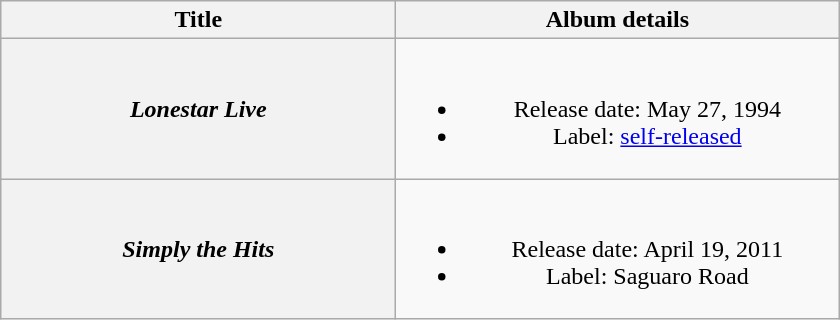<table class="wikitable plainrowheaders" style="text-align:center;">
<tr>
<th style="width:16em;">Title</th>
<th style="width:18em;">Album details</th>
</tr>
<tr>
<th scope="row"><em>Lonestar Live</em></th>
<td><br><ul><li>Release date: May 27, 1994</li><li>Label: <a href='#'>self-released</a></li></ul></td>
</tr>
<tr>
<th scope="row"><em>Simply the Hits</em></th>
<td><br><ul><li>Release date: April 19, 2011</li><li>Label: Saguaro Road</li></ul></td>
</tr>
</table>
